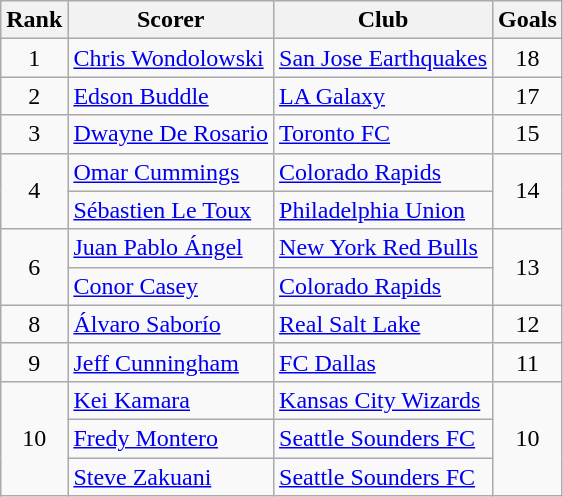<table class="wikitable" style="text-align:center">
<tr>
<th>Rank</th>
<th>Scorer</th>
<th>Club</th>
<th>Goals</th>
</tr>
<tr>
<td>1</td>
<td align="left"> <a href='#'>Chris Wondolowski</a></td>
<td align="left"><a href='#'>San Jose Earthquakes</a></td>
<td>18</td>
</tr>
<tr>
<td>2</td>
<td align="left"> <a href='#'>Edson Buddle</a></td>
<td align="left"><a href='#'>LA Galaxy</a></td>
<td>17</td>
</tr>
<tr>
<td>3</td>
<td align="left"> <a href='#'>Dwayne De Rosario</a></td>
<td align="left"><a href='#'>Toronto FC</a></td>
<td>15</td>
</tr>
<tr>
<td rowspan="2">4</td>
<td align="left"> <a href='#'>Omar Cummings</a></td>
<td align="left"><a href='#'>Colorado Rapids</a></td>
<td rowspan="2">14</td>
</tr>
<tr>
<td align="left"> <a href='#'>Sébastien Le Toux</a></td>
<td align="left"><a href='#'>Philadelphia Union</a></td>
</tr>
<tr>
<td rowspan="2">6</td>
<td align="left"> <a href='#'>Juan Pablo Ángel</a></td>
<td align="left"><a href='#'>New York Red Bulls</a></td>
<td rowspan="2">13</td>
</tr>
<tr>
<td align="left"> <a href='#'>Conor Casey</a></td>
<td align="left"><a href='#'>Colorado Rapids</a></td>
</tr>
<tr>
<td>8</td>
<td align="left"> <a href='#'>Álvaro Saborío</a></td>
<td align="left"><a href='#'>Real Salt Lake</a></td>
<td>12</td>
</tr>
<tr>
<td>9</td>
<td align="left"> <a href='#'>Jeff Cunningham</a></td>
<td align="left"><a href='#'>FC Dallas</a></td>
<td>11</td>
</tr>
<tr>
<td rowspan="3">10</td>
<td align="left"> <a href='#'>Kei Kamara</a></td>
<td align="left"><a href='#'>Kansas City Wizards</a></td>
<td rowspan="3">10</td>
</tr>
<tr>
<td align="left"> <a href='#'>Fredy Montero</a></td>
<td align="left"><a href='#'>Seattle Sounders FC</a></td>
</tr>
<tr>
<td align="left"> <a href='#'>Steve Zakuani</a></td>
<td align="left"><a href='#'>Seattle Sounders FC</a></td>
</tr>
</table>
